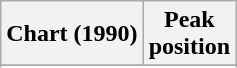<table class="wikitable sortable plainrowheaders">
<tr>
<th>Chart (1990)</th>
<th>Peak<br>position</th>
</tr>
<tr>
</tr>
<tr>
</tr>
</table>
